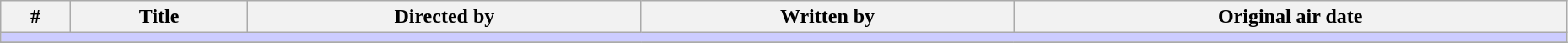<table class="wikitable" width="98%">
<tr>
<th>#</th>
<th>Title</th>
<th>Directed by</th>
<th>Written by</th>
<th>Original air date</th>
</tr>
<tr>
<td colspan="6" bgcolor="#CCF"></td>
</tr>
<tr>
</tr>
</table>
